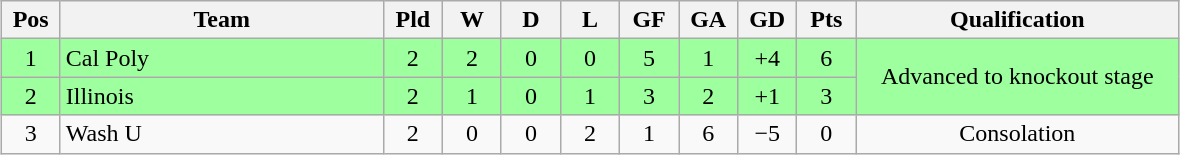<table class="wikitable" style="text-align:center; margin: 1em auto">
<tr>
<th style="width:2em">Pos</th>
<th style="width:13em">Team</th>
<th style="width:2em">Pld</th>
<th style="width:2em">W</th>
<th style="width:2em">D</th>
<th style="width:2em">L</th>
<th style="width:2em">GF</th>
<th style="width:2em">GA</th>
<th style="width:2em">GD</th>
<th style="width:2em">Pts</th>
<th style="width:13em">Qualification</th>
</tr>
<tr bgcolor="#9eff9e">
<td>1</td>
<td style="text-align:left">Cal Poly</td>
<td>2</td>
<td>2</td>
<td>0</td>
<td>0</td>
<td>5</td>
<td>1</td>
<td>+4</td>
<td>6</td>
<td rowspan="2">Advanced to knockout stage</td>
</tr>
<tr bgcolor="#9eff9e">
<td>2</td>
<td style="text-align:left">Illinois</td>
<td>2</td>
<td>1</td>
<td>0</td>
<td>1</td>
<td>3</td>
<td>2</td>
<td>+1</td>
<td>3</td>
</tr>
<tr>
<td>3</td>
<td style="text-align:left">Wash U</td>
<td>2</td>
<td>0</td>
<td>0</td>
<td>2</td>
<td>1</td>
<td>6</td>
<td>−5</td>
<td>0</td>
<td>Consolation</td>
</tr>
</table>
